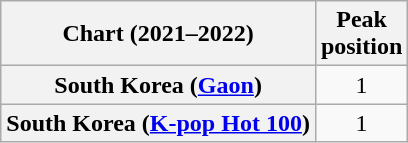<table class="wikitable sortable plainrowheaders" style="text-align:center">
<tr>
<th>Chart (2021–2022)</th>
<th>Peak<br>position</th>
</tr>
<tr>
<th scope="row">South Korea (<a href='#'>Gaon</a>)</th>
<td>1</td>
</tr>
<tr>
<th scope="row">South Korea (<a href='#'>K-pop Hot 100</a>)</th>
<td>1</td>
</tr>
</table>
